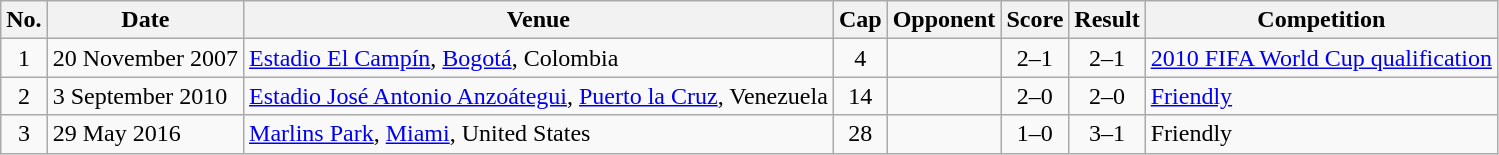<table class="wikitable sortable">
<tr>
<th scope="col">No.</th>
<th scope="col" data-sort-type="date">Date</th>
<th scope="col">Venue</th>
<th scope="col">Cap</th>
<th scope="col">Opponent</th>
<th scope="col">Score</th>
<th scope="col">Result</th>
<th scope="col">Competition</th>
</tr>
<tr>
<td style="text-align:center">1</td>
<td>20 November 2007</td>
<td><a href='#'>Estadio El Campín</a>, <a href='#'>Bogotá</a>, Colombia</td>
<td style="text-align:center">4</td>
<td></td>
<td style="text-align:center">2–1</td>
<td style="text-align:center">2–1</td>
<td><a href='#'>2010 FIFA World Cup qualification</a></td>
</tr>
<tr>
<td style="text-align:center">2</td>
<td>3 September 2010</td>
<td><a href='#'>Estadio José Antonio Anzoátegui</a>, <a href='#'>Puerto la Cruz</a>, Venezuela</td>
<td style="text-align:center">14</td>
<td></td>
<td style="text-align:center">2–0</td>
<td style="text-align:center">2–0</td>
<td><a href='#'>Friendly</a></td>
</tr>
<tr>
<td style="text-align:center">3</td>
<td>29 May 2016</td>
<td><a href='#'>Marlins Park</a>, <a href='#'>Miami</a>, United States</td>
<td style="text-align:center">28</td>
<td></td>
<td style="text-align:center">1–0</td>
<td style="text-align:center">3–1</td>
<td>Friendly</td>
</tr>
</table>
